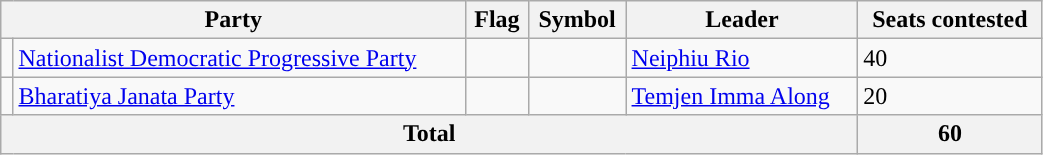<table class="wikitable"  width="55%">
<tr>
<th colspan="2">Party</th>
<th>Flag</th>
<th>Symbol</th>
<th>Leader</th>
<th>Seats contested</th>
</tr>
<tr>
<td style="text-align:center; background:"></td>
<td><a href='#'>Nationalist Democratic Progressive Party</a></td>
<td></td>
<td></td>
<td><a href='#'>Neiphiu Rio</a></td>
<td>40</td>
</tr>
<tr>
<td style="text-align:center; background:"></td>
<td><a href='#'>Bharatiya Janata Party</a></td>
<td></td>
<td></td>
<td><a href='#'>Temjen Imma Along</a></td>
<td>20</td>
</tr>
<tr>
<th colspan="5">Total</th>
<th>60</th>
</tr>
</table>
